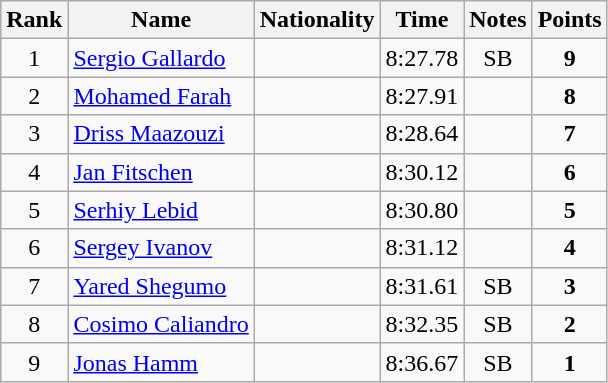<table class="wikitable sortable" style="text-align:center">
<tr>
<th>Rank</th>
<th>Name</th>
<th>Nationality</th>
<th>Time</th>
<th>Notes</th>
<th>Points</th>
</tr>
<tr>
<td>1</td>
<td align=left><a href='#'>Sergio Gallardo</a></td>
<td align=left></td>
<td>8:27.78</td>
<td>SB</td>
<td><strong>9</strong></td>
</tr>
<tr>
<td>2</td>
<td align=left><a href='#'>Mohamed Farah</a></td>
<td align=left></td>
<td>8:27.91</td>
<td></td>
<td><strong>8</strong></td>
</tr>
<tr>
<td>3</td>
<td align=left><a href='#'>Driss Maazouzi</a></td>
<td align=left></td>
<td>8:28.64</td>
<td></td>
<td><strong>7</strong></td>
</tr>
<tr>
<td>4</td>
<td align=left><a href='#'>Jan Fitschen</a></td>
<td align=left></td>
<td>8:30.12</td>
<td></td>
<td><strong>6</strong></td>
</tr>
<tr>
<td>5</td>
<td align=left><a href='#'>Serhiy Lebid</a></td>
<td align=left></td>
<td>8:30.80</td>
<td></td>
<td><strong>5</strong></td>
</tr>
<tr>
<td>6</td>
<td align=left><a href='#'>Sergey Ivanov</a></td>
<td align=left></td>
<td>8:31.12</td>
<td></td>
<td><strong>4</strong></td>
</tr>
<tr>
<td>7</td>
<td align=left><a href='#'>Yared Shegumo</a></td>
<td align=left></td>
<td>8:31.61</td>
<td>SB</td>
<td><strong>3</strong></td>
</tr>
<tr>
<td>8</td>
<td align=left><a href='#'>Cosimo Caliandro</a></td>
<td align=left></td>
<td>8:32.35</td>
<td>SB</td>
<td><strong>2</strong></td>
</tr>
<tr>
<td>9</td>
<td align=left><a href='#'>Jonas Hamm</a></td>
<td align=left></td>
<td>8:36.67</td>
<td>SB</td>
<td><strong>1</strong></td>
</tr>
</table>
